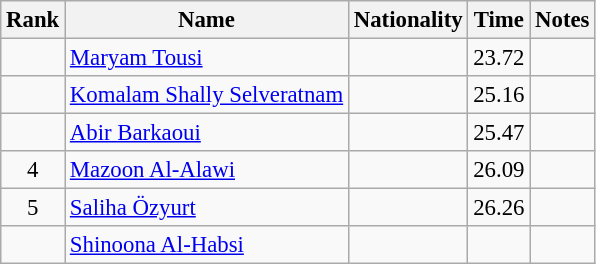<table class="wikitable sortable" style="text-align:center;font-size:95%">
<tr>
<th>Rank</th>
<th>Name</th>
<th>Nationality</th>
<th>Time</th>
<th>Notes</th>
</tr>
<tr>
<td></td>
<td align=left><a href='#'>Maryam Tousi</a></td>
<td align=left></td>
<td>23.72</td>
<td></td>
</tr>
<tr>
<td></td>
<td align=left><a href='#'>Komalam Shally Selveratnam</a></td>
<td align=left></td>
<td>25.16</td>
<td></td>
</tr>
<tr>
<td></td>
<td align=left><a href='#'>Abir Barkaoui</a></td>
<td align=left></td>
<td>25.47</td>
<td></td>
</tr>
<tr>
<td>4</td>
<td align=left><a href='#'>Mazoon Al-Alawi</a></td>
<td align=left></td>
<td>26.09</td>
<td></td>
</tr>
<tr>
<td>5</td>
<td align=left><a href='#'>Saliha Özyurt</a></td>
<td align=left></td>
<td>26.26</td>
<td></td>
</tr>
<tr>
<td></td>
<td align=left><a href='#'>Shinoona Al-Habsi</a></td>
<td align=left></td>
<td></td>
<td></td>
</tr>
</table>
